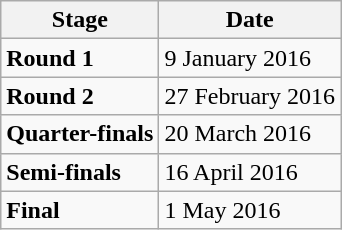<table class="wikitable">
<tr>
<th><strong>Stage</strong></th>
<th><strong>Date</strong></th>
</tr>
<tr>
<td><strong>Round 1</strong></td>
<td>9 January 2016</td>
</tr>
<tr>
<td><strong>Round 2</strong></td>
<td>27 February 2016</td>
</tr>
<tr>
<td><strong>Quarter-finals</strong></td>
<td>20 March 2016</td>
</tr>
<tr>
<td><strong>Semi-finals</strong></td>
<td>16 April 2016</td>
</tr>
<tr>
<td><strong>Final</strong></td>
<td>1 May 2016</td>
</tr>
</table>
